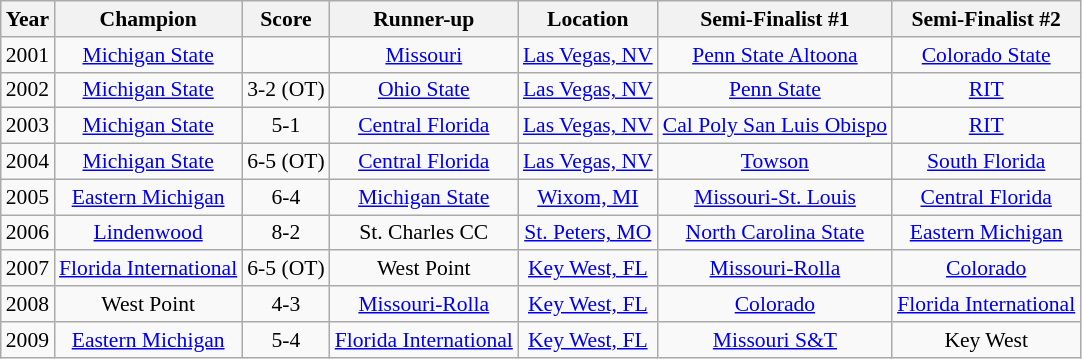<table class="wikitable" style="text-align:center; font-size:90%">
<tr>
<th>Year</th>
<th>Champion</th>
<th>Score</th>
<th>Runner-up</th>
<th>Location</th>
<th>Semi-Finalist #1</th>
<th>Semi-Finalist #2</th>
</tr>
<tr>
<td>2001</td>
<td><a href='#'>Michigan State</a></td>
<td></td>
<td><a href='#'>Missouri</a></td>
<td><a href='#'>Las Vegas, NV</a></td>
<td><a href='#'>Penn State Altoona</a></td>
<td><a href='#'>Colorado State</a></td>
</tr>
<tr>
<td>2002</td>
<td><a href='#'>Michigan State</a></td>
<td>3-2 (OT)</td>
<td><a href='#'>Ohio State</a></td>
<td><a href='#'>Las Vegas, NV</a></td>
<td><a href='#'>Penn State</a></td>
<td><a href='#'>RIT</a></td>
</tr>
<tr>
<td>2003</td>
<td><a href='#'>Michigan State</a></td>
<td>5-1</td>
<td><a href='#'>Central Florida</a></td>
<td><a href='#'>Las Vegas, NV</a></td>
<td><a href='#'>Cal Poly San Luis Obispo</a></td>
<td><a href='#'>RIT</a></td>
</tr>
<tr>
<td>2004</td>
<td><a href='#'>Michigan State</a></td>
<td>6-5 (OT)</td>
<td><a href='#'>Central Florida</a></td>
<td><a href='#'>Las Vegas, NV</a></td>
<td><a href='#'>Towson</a></td>
<td><a href='#'>South Florida</a></td>
</tr>
<tr>
<td>2005</td>
<td><a href='#'>Eastern Michigan</a></td>
<td>6-4</td>
<td><a href='#'>Michigan State</a></td>
<td><a href='#'>Wixom, MI</a></td>
<td><a href='#'>Missouri-St. Louis</a></td>
<td><a href='#'>Central Florida</a></td>
</tr>
<tr>
<td>2006</td>
<td><a href='#'>Lindenwood</a></td>
<td>8-2</td>
<td>St. Charles CC</td>
<td><a href='#'>St. Peters, MO</a></td>
<td><a href='#'>North Carolina State</a></td>
<td><a href='#'>Eastern Michigan</a></td>
</tr>
<tr>
<td>2007</td>
<td><a href='#'>Florida International</a></td>
<td>6-5 (OT)</td>
<td>West Point</td>
<td><a href='#'>Key West, FL</a></td>
<td><a href='#'>Missouri-Rolla</a></td>
<td><a href='#'>Colorado</a></td>
</tr>
<tr>
<td>2008</td>
<td>West Point</td>
<td>4-3</td>
<td><a href='#'>Missouri-Rolla</a></td>
<td><a href='#'>Key West, FL</a></td>
<td><a href='#'>Colorado</a></td>
<td><a href='#'>Florida International</a></td>
</tr>
<tr>
<td>2009</td>
<td><a href='#'>Eastern Michigan</a></td>
<td>5-4</td>
<td><a href='#'>Florida International</a></td>
<td><a href='#'>Key West, FL</a></td>
<td><a href='#'>Missouri S&T</a></td>
<td>Key West</td>
</tr>
</table>
